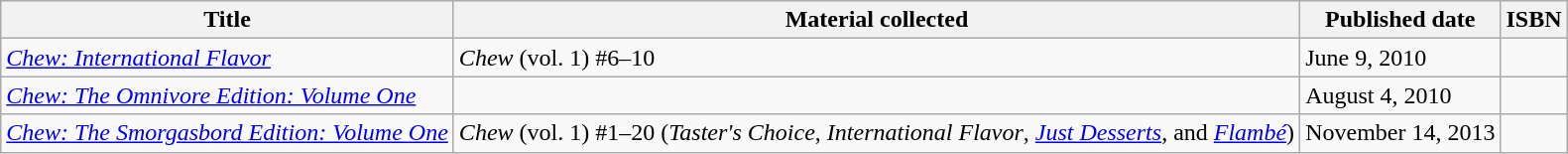<table class="wikitable">
<tr>
<th>Title</th>
<th>Material collected</th>
<th>Published date</th>
<th>ISBN</th>
</tr>
<tr>
<td><a href='#'><em>Chew: International Flavor</em></a></td>
<td><em>Chew</em> (vol. 1) #6–10</td>
<td>June 9, 2010</td>
<td></td>
</tr>
<tr>
<td><a href='#'><em>Chew: The Omnivore Edition: Volume One</em></a></td>
<td></td>
<td>August 4, 2010</td>
<td></td>
</tr>
<tr>
<td><a href='#'><em>Chew: The Smorgasbord Edition: Volume One</em></a></td>
<td><em>Chew</em> (vol. 1) #1–20 (<em>Taster's Choice</em>, <em>International Flavor</em>, <em><a href='#'>Just Desserts</a></em>, and <em><a href='#'>Flambé</a></em>)</td>
<td>November 14, 2013</td>
<td></td>
</tr>
</table>
